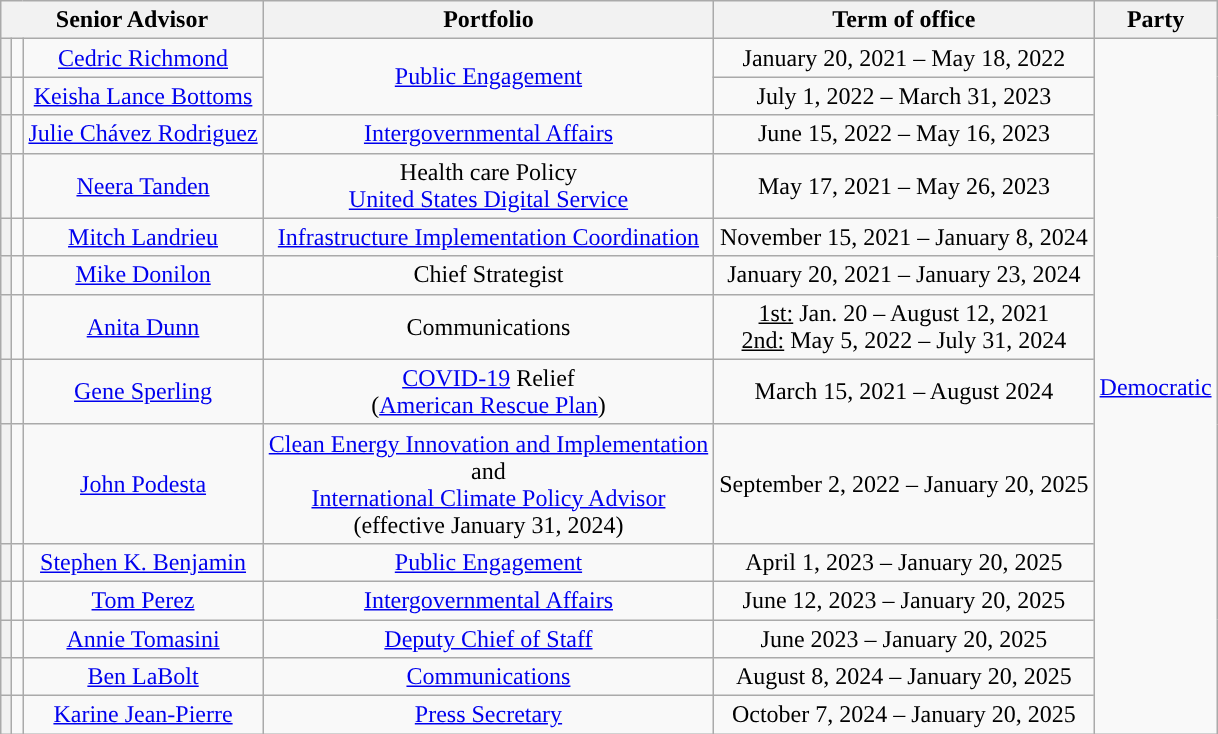<table class="wikitable" style="text-align:center">
<tr>
<th colspan="3">Senior Advisor</th>
<th>Portfolio</th>
<th>Term of office</th>
<th>Party</th>
</tr>
<tr>
<th style="background:"></th>
<td></td>
<td><a href='#'>Cedric Richmond</a><br></td>
<td rowspan="2"><a href='#'>Public Engagement</a></td>
<td>January 20, 2021 – May 18, 2022</td>
<td rowspan="14"><a href='#'>Democratic</a></td>
</tr>
<tr>
<th style="background:"></th>
<td></td>
<td><a href='#'>Keisha Lance Bottoms</a><br></td>
<td>July 1, 2022 – March 31, 2023<br></td>
</tr>
<tr>
<th style="background:"></th>
<td></td>
<td><a href='#'>Julie Chávez Rodriguez</a><br></td>
<td><a href='#'>Intergovernmental Affairs</a></td>
<td>June 15, 2022 – May 16, 2023</td>
</tr>
<tr>
<th style="background:"></th>
<td></td>
<td><a href='#'>Neera Tanden</a><br></td>
<td>Health care Policy<br><a href='#'>United States Digital Service</a></td>
<td>May 17, 2021 – May 26, 2023</td>
</tr>
<tr>
<th style="background:"></th>
<td></td>
<td><a href='#'>Mitch Landrieu</a><br></td>
<td><a href='#'>Infrastructure Implementation Coordination</a></td>
<td>November 15, 2021 – January 8, 2024</td>
</tr>
<tr>
<th style="background:"></th>
<td></td>
<td><a href='#'>Mike Donilon</a><br></td>
<td>Chief Strategist</td>
<td>January 20, 2021 – January 23, 2024</td>
</tr>
<tr>
<th style="background:"></th>
<td></td>
<td><a href='#'>Anita Dunn</a><br></td>
<td>Communications</td>
<td><u>1st:</u> Jan. 20 – August 12, 2021<br> <u>2nd:</u> May 5, 2022 – July 31, 2024</td>
</tr>
<tr>
<th style="background:"></th>
<td></td>
<td><a href='#'>Gene Sperling</a><br></td>
<td><a href='#'>COVID-19</a> Relief<br>(<a href='#'>American Rescue Plan</a>)</td>
<td>March 15, 2021 – August 2024</td>
</tr>
<tr>
<th style="background:"></th>
<td></td>
<td><a href='#'>John Podesta</a> <br></td>
<td><a href='#'>Clean Energy Innovation and Implementation</a><br>and<br><a href='#'>International Climate Policy Advisor</a><br>(effective January 31, 2024)</td>
<td>September 2, 2022 – January 20, 2025</td>
</tr>
<tr>
<th style="background:"></th>
<td></td>
<td><a href='#'>Stephen K. Benjamin</a><br></td>
<td><a href='#'>Public Engagement</a></td>
<td>April 1, 2023 – January 20, 2025<br></td>
</tr>
<tr>
<th style="background:"></th>
<td></td>
<td><a href='#'>Tom Perez</a><br></td>
<td><a href='#'>Intergovernmental Affairs</a></td>
<td>June 12, 2023 – January 20, 2025</td>
</tr>
<tr>
<th style="background:"></th>
<td></td>
<td><a href='#'>Annie Tomasini</a><br></td>
<td><a href='#'>Deputy Chief of Staff</a></td>
<td>June 2023 – January 20, 2025</td>
</tr>
<tr>
<th style="background:"></th>
<td></td>
<td><a href='#'>Ben LaBolt</a><br></td>
<td><a href='#'>Communications</a></td>
<td>August 8, 2024 – January 20, 2025</td>
</tr>
<tr>
<th style="background:"></th>
<td></td>
<td><a href='#'>Karine Jean-Pierre</a><br></td>
<td><a href='#'>Press Secretary</a></td>
<td>October 7, 2024 – January 20, 2025</td>
</tr>
</table>
